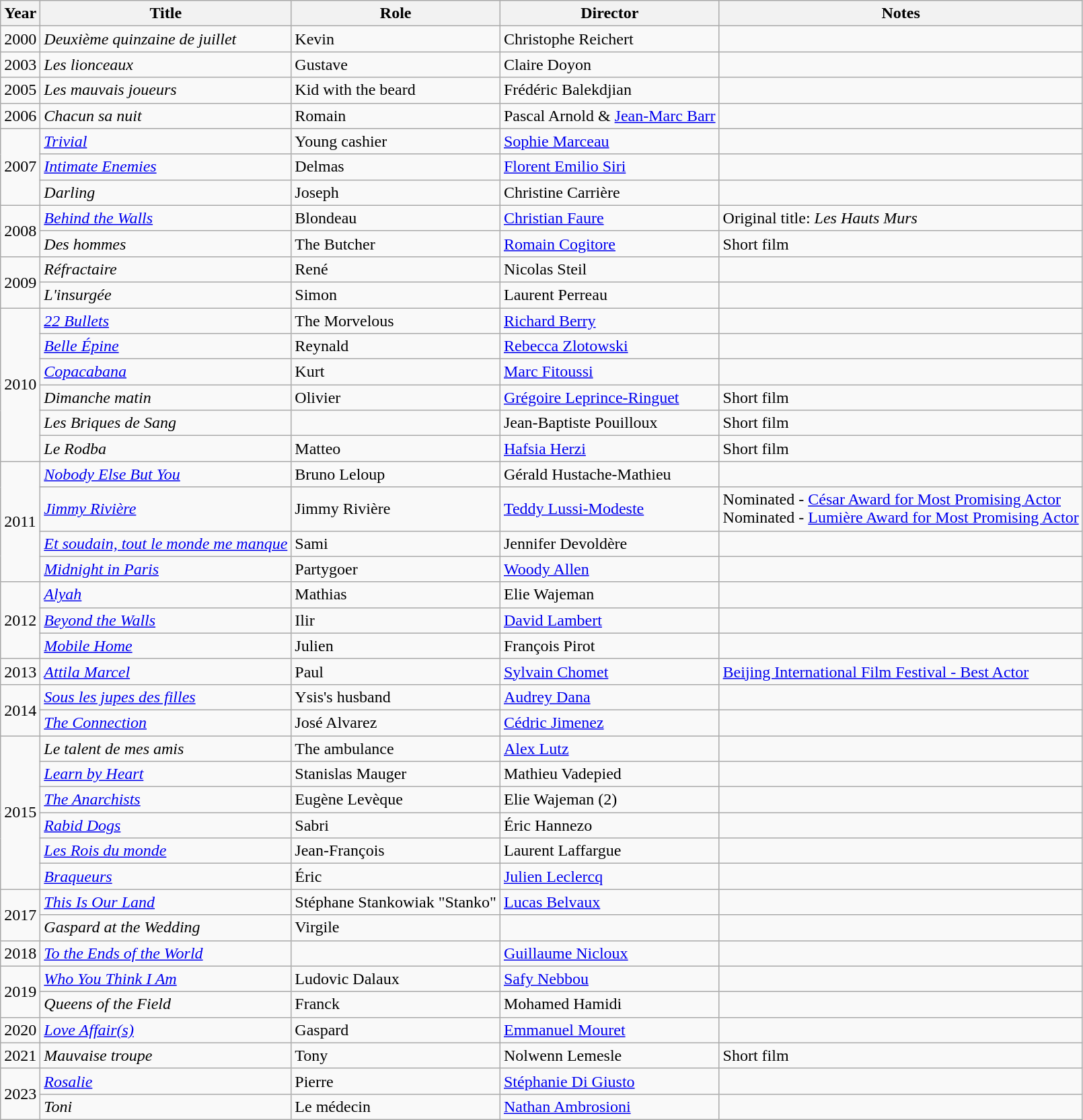<table class="wikitable sortable">
<tr>
<th>Year</th>
<th>Title</th>
<th>Role</th>
<th>Director</th>
<th class="unsortable">Notes</th>
</tr>
<tr>
<td>2000</td>
<td><em>Deuxième quinzaine de juillet</em></td>
<td>Kevin</td>
<td>Christophe Reichert</td>
<td></td>
</tr>
<tr>
<td>2003</td>
<td><em>Les lionceaux</em></td>
<td>Gustave</td>
<td>Claire Doyon</td>
<td></td>
</tr>
<tr>
<td>2005</td>
<td><em>Les mauvais joueurs</em></td>
<td>Kid with the beard</td>
<td>Frédéric Balekdjian</td>
<td></td>
</tr>
<tr>
<td>2006</td>
<td><em>Chacun sa nuit</em></td>
<td>Romain</td>
<td>Pascal Arnold & <a href='#'>Jean-Marc Barr</a></td>
<td></td>
</tr>
<tr>
<td rowspan="3">2007</td>
<td><em><a href='#'>Trivial</a></em></td>
<td>Young cashier</td>
<td><a href='#'>Sophie Marceau</a></td>
<td></td>
</tr>
<tr>
<td><em><a href='#'>Intimate Enemies</a></em></td>
<td>Delmas</td>
<td><a href='#'>Florent Emilio Siri</a></td>
<td></td>
</tr>
<tr>
<td><em>Darling</em></td>
<td>Joseph</td>
<td>Christine Carrière</td>
<td></td>
</tr>
<tr>
<td rowspan="2">2008</td>
<td><em><a href='#'>Behind the Walls</a></em></td>
<td>Blondeau</td>
<td><a href='#'>Christian Faure</a></td>
<td>Original title: <em>Les Hauts Murs</em></td>
</tr>
<tr>
<td><em>Des hommes</em></td>
<td>The Butcher</td>
<td><a href='#'>Romain Cogitore</a></td>
<td>Short film</td>
</tr>
<tr>
<td rowspan="2">2009</td>
<td><em>Réfractaire</em></td>
<td>René</td>
<td>Nicolas Steil</td>
<td></td>
</tr>
<tr>
<td><em>L'insurgée</em></td>
<td>Simon</td>
<td>Laurent Perreau</td>
<td></td>
</tr>
<tr>
<td rowspan="6">2010</td>
<td><em><a href='#'>22 Bullets</a></em></td>
<td>The Morvelous</td>
<td><a href='#'>Richard Berry</a></td>
<td></td>
</tr>
<tr>
<td><em><a href='#'>Belle Épine</a></em></td>
<td>Reynald</td>
<td><a href='#'>Rebecca Zlotowski</a></td>
<td></td>
</tr>
<tr>
<td><em><a href='#'>Copacabana</a></em></td>
<td>Kurt</td>
<td><a href='#'>Marc Fitoussi</a></td>
<td></td>
</tr>
<tr>
<td><em>Dimanche matin</em></td>
<td>Olivier</td>
<td><a href='#'>Grégoire Leprince-Ringuet</a></td>
<td>Short film</td>
</tr>
<tr>
<td><em>Les Briques de Sang</em></td>
<td></td>
<td>Jean-Baptiste Pouilloux</td>
<td>Short film</td>
</tr>
<tr>
<td><em>Le Rodba</em></td>
<td>Matteo</td>
<td><a href='#'>Hafsia Herzi</a></td>
<td>Short film</td>
</tr>
<tr>
<td rowspan="4">2011</td>
<td><em><a href='#'>Nobody Else But You</a></em></td>
<td>Bruno Leloup</td>
<td>Gérald Hustache-Mathieu</td>
<td></td>
</tr>
<tr>
<td><em><a href='#'>Jimmy Rivière</a></em></td>
<td>Jimmy Rivière</td>
<td><a href='#'>Teddy Lussi-Modeste</a></td>
<td>Nominated - <a href='#'>César Award for Most Promising Actor</a><br>Nominated - <a href='#'>Lumière Award for Most Promising Actor</a></td>
</tr>
<tr>
<td><em><a href='#'>Et soudain, tout le monde me manque</a></em></td>
<td>Sami</td>
<td>Jennifer Devoldère</td>
<td></td>
</tr>
<tr>
<td><em><a href='#'>Midnight in Paris</a></em></td>
<td>Partygoer</td>
<td><a href='#'>Woody Allen</a></td>
<td></td>
</tr>
<tr>
<td rowspan="3">2012</td>
<td><em><a href='#'>Alyah</a></em></td>
<td>Mathias</td>
<td>Elie Wajeman</td>
<td></td>
</tr>
<tr>
<td><em><a href='#'>Beyond the Walls</a></em></td>
<td>Ilir</td>
<td><a href='#'>David Lambert</a></td>
<td></td>
</tr>
<tr>
<td><em><a href='#'>Mobile Home</a></em></td>
<td>Julien</td>
<td>François Pirot</td>
<td></td>
</tr>
<tr>
<td>2013</td>
<td><em><a href='#'>Attila Marcel</a></em></td>
<td>Paul</td>
<td><a href='#'>Sylvain Chomet</a></td>
<td><a href='#'>Beijing International Film Festival - Best Actor</a></td>
</tr>
<tr>
<td rowspan="2">2014</td>
<td><em><a href='#'>Sous les jupes des filles</a></em></td>
<td>Ysis's husband</td>
<td><a href='#'>Audrey Dana</a></td>
<td></td>
</tr>
<tr>
<td><em><a href='#'>The Connection</a></em></td>
<td>José Alvarez</td>
<td><a href='#'>Cédric Jimenez</a></td>
<td></td>
</tr>
<tr>
<td rowspan="6">2015</td>
<td><em>Le talent de mes amis</em></td>
<td>The ambulance</td>
<td><a href='#'>Alex Lutz</a></td>
<td></td>
</tr>
<tr>
<td><em><a href='#'>Learn by Heart</a></em></td>
<td>Stanislas Mauger</td>
<td>Mathieu Vadepied</td>
<td></td>
</tr>
<tr>
<td><em><a href='#'>The Anarchists</a></em></td>
<td>Eugène Levèque</td>
<td>Elie Wajeman (2)</td>
<td></td>
</tr>
<tr>
<td><em><a href='#'>Rabid Dogs</a></em></td>
<td>Sabri</td>
<td>Éric Hannezo</td>
<td></td>
</tr>
<tr>
<td><em><a href='#'>Les Rois du monde</a></em></td>
<td>Jean-François</td>
<td>Laurent Laffargue</td>
<td></td>
</tr>
<tr>
<td><em><a href='#'>Braqueurs</a></em></td>
<td>Éric</td>
<td><a href='#'>Julien Leclercq</a></td>
<td></td>
</tr>
<tr>
<td rowspan="2">2017</td>
<td><em><a href='#'>This Is Our Land</a></em></td>
<td>Stéphane Stankowiak "Stanko"</td>
<td><a href='#'>Lucas Belvaux</a></td>
<td></td>
</tr>
<tr>
<td><em>Gaspard at the Wedding</em></td>
<td>Virgile</td>
<td></td>
<td></td>
</tr>
<tr>
<td>2018</td>
<td><em><a href='#'>To the Ends of the World</a></em></td>
<td></td>
<td><a href='#'>Guillaume Nicloux</a></td>
<td></td>
</tr>
<tr>
<td rowspan="2">2019</td>
<td><em><a href='#'>Who You Think I Am</a></em></td>
<td>Ludovic Dalaux</td>
<td><a href='#'>Safy Nebbou</a></td>
<td></td>
</tr>
<tr>
<td><em>Queens of the Field</em></td>
<td>Franck</td>
<td>Mohamed Hamidi</td>
<td></td>
</tr>
<tr>
<td>2020</td>
<td><em><a href='#'>Love Affair(s)</a></em></td>
<td>Gaspard</td>
<td><a href='#'>Emmanuel Mouret</a></td>
<td></td>
</tr>
<tr>
<td>2021</td>
<td><em>Mauvaise troupe</em></td>
<td>Tony</td>
<td>Nolwenn Lemesle</td>
<td>Short film</td>
</tr>
<tr>
<td rowspan="2">2023</td>
<td><em><a href='#'>Rosalie</a></em></td>
<td>Pierre</td>
<td><a href='#'>Stéphanie Di Giusto</a></td>
<td></td>
</tr>
<tr>
<td><em>Toni</em></td>
<td>Le médecin</td>
<td><a href='#'>Nathan Ambrosioni</a></td>
<td></td>
</tr>
</table>
